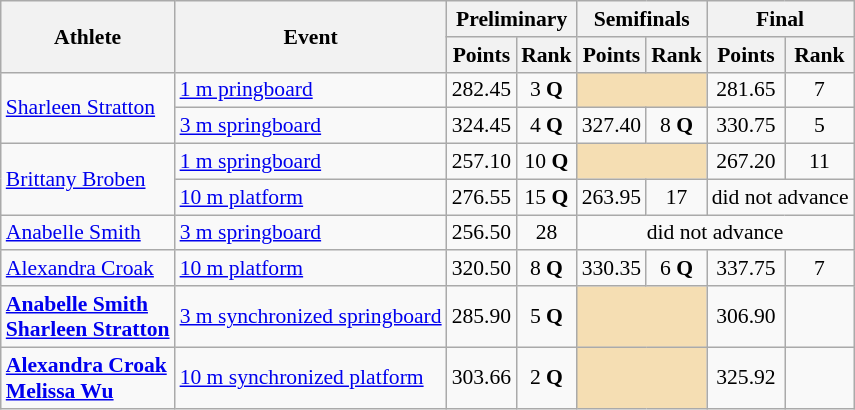<table class=wikitable style="font-size:90%">
<tr>
<th rowspan="2">Athlete</th>
<th rowspan="2">Event</th>
<th colspan="2">Preliminary</th>
<th colspan="2">Semifinals</th>
<th colspan="2">Final</th>
</tr>
<tr>
<th>Points</th>
<th>Rank</th>
<th>Points</th>
<th>Rank</th>
<th>Points</th>
<th>Rank</th>
</tr>
<tr>
<td rowspan="2"><a href='#'>Sharleen Stratton</a></td>
<td><a href='#'>1 m pringboard</a></td>
<td align=center>282.45</td>
<td align=center>3 <strong>Q</strong></td>
<td colspan= 2 bgcolor="wheat"></td>
<td align=center>281.65</td>
<td align=center>7</td>
</tr>
<tr>
<td><a href='#'>3 m springboard</a></td>
<td align=center>324.45</td>
<td align=center>4 <strong>Q</strong></td>
<td align=center>327.40</td>
<td align=center>8 <strong>Q</strong></td>
<td align=center>330.75</td>
<td align=center>5</td>
</tr>
<tr>
<td rowspan="2"><a href='#'>Brittany Broben</a></td>
<td><a href='#'>1 m springboard</a></td>
<td align=center>257.10</td>
<td align=center>10 <strong>Q</strong></td>
<td colspan= 2 bgcolor="wheat"></td>
<td align=center>267.20</td>
<td align=center>11</td>
</tr>
<tr>
<td><a href='#'>10 m platform</a></td>
<td align=center>276.55</td>
<td align=center>15 <strong>Q</strong></td>
<td align=center>263.95</td>
<td align=center>17</td>
<td align=center colspan=2>did not advance</td>
</tr>
<tr>
<td rowspan="1"><a href='#'>Anabelle Smith</a></td>
<td><a href='#'>3 m springboard</a></td>
<td align=center>256.50</td>
<td align=center>28</td>
<td align=center colspan=4>did not advance</td>
</tr>
<tr>
<td rowspan="1"><a href='#'>Alexandra Croak</a></td>
<td><a href='#'>10 m platform</a></td>
<td align=center>320.50</td>
<td align=center>8 <strong>Q</strong></td>
<td align=center>330.35</td>
<td align=center>6 <strong>Q</strong></td>
<td align=center>337.75</td>
<td align=center>7</td>
</tr>
<tr>
<td rowspan="1"><strong><a href='#'>Anabelle Smith</a><br><a href='#'>Sharleen Stratton</a></strong></td>
<td><a href='#'>3 m synchronized springboard</a></td>
<td align=center>285.90</td>
<td align=center>5 <strong>Q</strong></td>
<td colspan= 2 bgcolor="wheat"></td>
<td align=center>306.90</td>
<td align=center></td>
</tr>
<tr>
<td rowspan="1"><strong><a href='#'>Alexandra Croak</a><br><a href='#'>Melissa Wu</a></strong></td>
<td><a href='#'>10 m synchronized platform</a></td>
<td align=center>303.66</td>
<td align=center>2 <strong>Q</strong></td>
<td colspan= 2 bgcolor="wheat"></td>
<td align=center>325.92</td>
<td align=center></td>
</tr>
</table>
